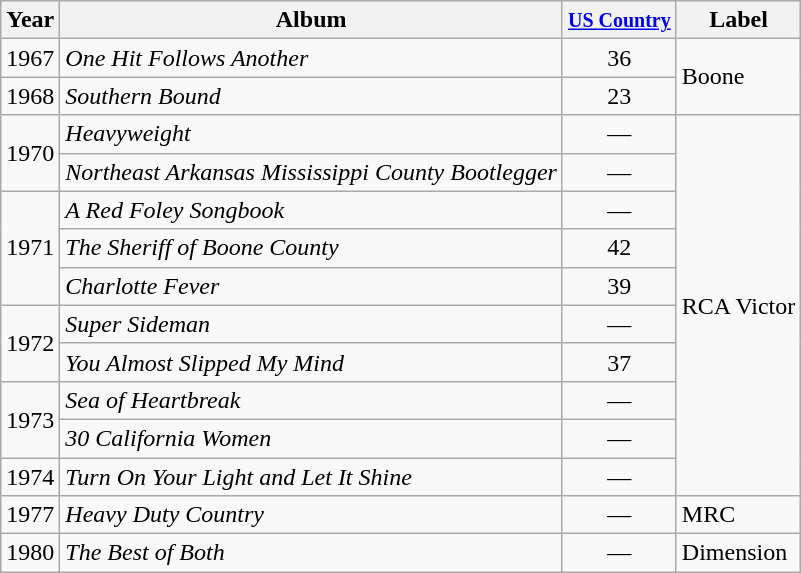<table class="wikitable">
<tr>
<th>Year</th>
<th>Album</th>
<th><small><a href='#'>US Country</a></small></th>
<th>Label</th>
</tr>
<tr>
<td>1967</td>
<td><em>One Hit Follows Another</em></td>
<td align="center">36</td>
<td rowspan="2">Boone</td>
</tr>
<tr>
<td>1968</td>
<td><em>Southern Bound</em></td>
<td align="center">23</td>
</tr>
<tr>
<td rowspan="2">1970</td>
<td><em>Heavyweight</em></td>
<td align="center">—</td>
<td rowspan="10">RCA Victor</td>
</tr>
<tr>
<td><em>Northeast Arkansas Mississippi County Bootlegger</em></td>
<td align="center">—</td>
</tr>
<tr>
<td rowspan="3">1971</td>
<td><em>A Red Foley Songbook</em></td>
<td align="center">—</td>
</tr>
<tr>
<td><em>The Sheriff of Boone County</em></td>
<td align="center">42</td>
</tr>
<tr>
<td><em>Charlotte Fever</em></td>
<td align="center">39</td>
</tr>
<tr>
<td rowspan="2">1972</td>
<td><em>Super Sideman</em></td>
<td align="center">—</td>
</tr>
<tr>
<td><em>You Almost Slipped My Mind</em></td>
<td align="center">37</td>
</tr>
<tr>
<td rowspan="2">1973</td>
<td><em>Sea of Heartbreak</em></td>
<td align="center">—</td>
</tr>
<tr>
<td><em>30 California Women</em></td>
<td align="center">—</td>
</tr>
<tr>
<td>1974</td>
<td><em>Turn On Your Light and Let It Shine</em></td>
<td align="center">—</td>
</tr>
<tr>
<td>1977</td>
<td><em>Heavy Duty Country</em></td>
<td align="center">—</td>
<td>MRC</td>
</tr>
<tr>
<td>1980</td>
<td><em>The Best of Both</em></td>
<td align="center">—</td>
<td>Dimension</td>
</tr>
</table>
